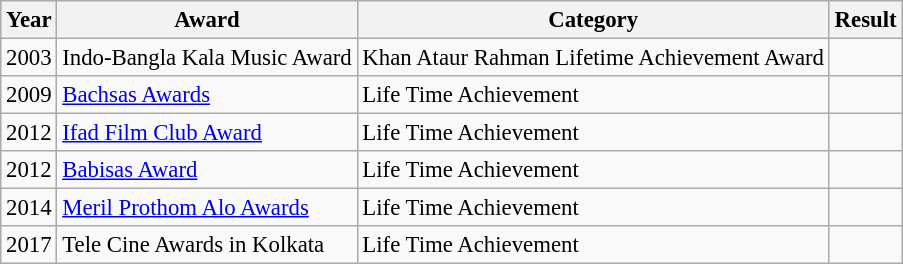<table class="wikitable mw-collapsible" style="font-size: 95%;">
<tr>
<th>Year</th>
<th>Award</th>
<th>Category</th>
<th>Result</th>
</tr>
<tr>
<td>2003</td>
<td>Indo-Bangla Kala Music Award</td>
<td>Khan Ataur Rahman Lifetime Achievement Award</td>
<td></td>
</tr>
<tr>
<td>2009</td>
<td><a href='#'>Bachsas Awards</a></td>
<td>Life Time Achievement</td>
<td></td>
</tr>
<tr>
<td>2012</td>
<td><a href='#'>Ifad Film Club Award</a></td>
<td>Life Time Achievement</td>
<td></td>
</tr>
<tr>
<td>2012</td>
<td><a href='#'>Babisas Award</a></td>
<td>Life Time Achievement</td>
<td></td>
</tr>
<tr>
<td>2014</td>
<td><a href='#'>Meril Prothom Alo Awards</a></td>
<td>Life Time Achievement</td>
<td></td>
</tr>
<tr>
<td>2017</td>
<td>Tele Cine Awards in Kolkata</td>
<td>Life Time Achievement</td>
<td></td>
</tr>
</table>
